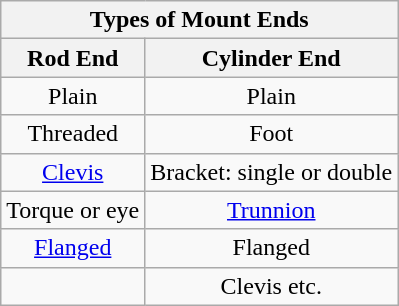<table class="wikitable" style="text-align:center">
<tr>
<th colspan="2">Types of Mount Ends</th>
</tr>
<tr>
<th>Rod End</th>
<th>Cylinder End</th>
</tr>
<tr>
<td>Plain</td>
<td>Plain</td>
</tr>
<tr>
<td>Threaded</td>
<td>Foot</td>
</tr>
<tr>
<td><a href='#'>Clevis</a></td>
<td>Bracket: single or double</td>
</tr>
<tr>
<td>Torque or eye</td>
<td><a href='#'>Trunnion</a></td>
</tr>
<tr>
<td><a href='#'>Flanged</a></td>
<td>Flanged</td>
</tr>
<tr>
<td></td>
<td>Clevis etc.</td>
</tr>
</table>
